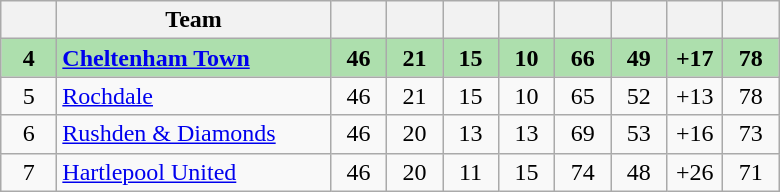<table class="wikitable" style="text-align:center">
<tr>
<th width="30"></th>
<th width="175">Team</th>
<th width="30"></th>
<th width="30"></th>
<th width="30"></th>
<th width="30"></th>
<th width="30"></th>
<th width="30"></th>
<th width="30"></th>
<th width="30"></th>
</tr>
<tr bgcolor=#ADDFAD>
<td><strong>4</strong></td>
<td align=left><strong><a href='#'>Cheltenham Town</a></strong></td>
<td><strong>46</strong></td>
<td><strong>21</strong></td>
<td><strong>15</strong></td>
<td><strong>10</strong></td>
<td><strong>66</strong></td>
<td><strong>49</strong></td>
<td><strong>+17</strong></td>
<td><strong>78</strong></td>
</tr>
<tr>
<td>5</td>
<td align=left><a href='#'>Rochdale</a></td>
<td>46</td>
<td>21</td>
<td>15</td>
<td>10</td>
<td>65</td>
<td>52</td>
<td>+13</td>
<td>78</td>
</tr>
<tr>
<td>6</td>
<td align=left><a href='#'>Rushden & Diamonds</a></td>
<td>46</td>
<td>20</td>
<td>13</td>
<td>13</td>
<td>69</td>
<td>53</td>
<td>+16</td>
<td>73</td>
</tr>
<tr>
<td>7</td>
<td align=left><a href='#'>Hartlepool United</a></td>
<td>46</td>
<td>20</td>
<td>11</td>
<td>15</td>
<td>74</td>
<td>48</td>
<td>+26</td>
<td>71</td>
</tr>
</table>
